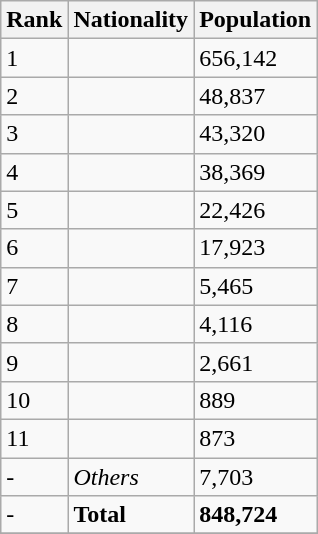<table class="wikitable sortable">
<tr>
<th>Rank</th>
<th>Nationality</th>
<th>Population</th>
</tr>
<tr>
<td>1</td>
<td></td>
<td>656,142</td>
</tr>
<tr>
<td>2</td>
<td></td>
<td>48,837</td>
</tr>
<tr>
<td>3</td>
<td></td>
<td>43,320</td>
</tr>
<tr>
<td>4</td>
<td></td>
<td>38,369</td>
</tr>
<tr>
<td>5</td>
<td></td>
<td>22,426</td>
</tr>
<tr>
<td>6</td>
<td></td>
<td>17,923</td>
</tr>
<tr>
<td>7</td>
<td></td>
<td>5,465</td>
</tr>
<tr>
<td>8</td>
<td></td>
<td>4,116</td>
</tr>
<tr>
<td>9</td>
<td></td>
<td>2,661</td>
</tr>
<tr>
<td>10</td>
<td></td>
<td>889</td>
</tr>
<tr>
<td>11</td>
<td></td>
<td>873</td>
</tr>
<tr>
<td>-</td>
<td><em>Others</em></td>
<td>7,703</td>
</tr>
<tr>
<td>-</td>
<td><strong>Total</strong></td>
<td><strong>848,724</strong></td>
</tr>
<tr>
</tr>
</table>
